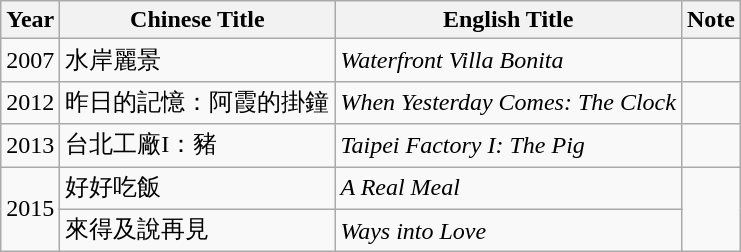<table class="wikitable">
<tr>
<th>Year</th>
<th>Chinese Title</th>
<th>English Title</th>
<th>Note</th>
</tr>
<tr>
<td>2007</td>
<td>水岸麗景</td>
<td><em>Waterfront Villa Bonita</em></td>
<td></td>
</tr>
<tr>
<td>2012</td>
<td>昨日的記憶：阿霞的掛鐘</td>
<td><em>When Yesterday Comes: The Clock</em></td>
<td></td>
</tr>
<tr>
<td>2013</td>
<td>台北工廠I：豬</td>
<td><em>Taipei Factory I: The Pig</em></td>
<td></td>
</tr>
<tr>
<td rowspan="2">2015</td>
<td>好好吃飯</td>
<td><em>A Real Meal</em></td>
<td rowspan="2"></td>
</tr>
<tr>
<td>來得及說再見</td>
<td><em>Ways into Love</em></td>
</tr>
</table>
